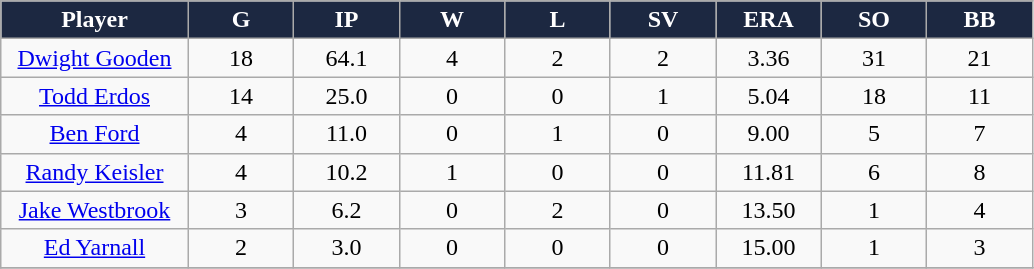<table class="wikitable sortable">
<tr>
<th style="background:#1c2841;color:white;" width="16%">Player</th>
<th style="background:#1c2841;color:white;" width="9%">G</th>
<th style="background:#1c2841;color:white;" width="9%">IP</th>
<th style="background:#1c2841;color:white;" width="9%">W</th>
<th style="background:#1c2841;color:white;" width="9%">L</th>
<th style="background:#1c2841;color:white;" width="9%">SV</th>
<th style="background:#1c2841;color:white;" width="9%">ERA</th>
<th style="background:#1c2841;color:white;" width="9%">SO</th>
<th style="background:#1c2841;color:white;" width="9%">BB</th>
</tr>
<tr align="center">
<td><a href='#'>Dwight Gooden</a></td>
<td>18</td>
<td>64.1</td>
<td>4</td>
<td>2</td>
<td>2</td>
<td>3.36</td>
<td>31</td>
<td>21</td>
</tr>
<tr align="center">
<td><a href='#'>Todd Erdos</a></td>
<td>14</td>
<td>25.0</td>
<td>0</td>
<td>0</td>
<td>1</td>
<td>5.04</td>
<td>18</td>
<td>11</td>
</tr>
<tr align="center">
<td><a href='#'>Ben Ford</a></td>
<td>4</td>
<td>11.0</td>
<td>0</td>
<td>1</td>
<td>0</td>
<td>9.00</td>
<td>5</td>
<td>7</td>
</tr>
<tr align="center">
<td><a href='#'>Randy Keisler</a></td>
<td>4</td>
<td>10.2</td>
<td>1</td>
<td>0</td>
<td>0</td>
<td>11.81</td>
<td>6</td>
<td>8</td>
</tr>
<tr align="center">
<td><a href='#'>Jake Westbrook</a></td>
<td>3</td>
<td>6.2</td>
<td>0</td>
<td>2</td>
<td>0</td>
<td>13.50</td>
<td>1</td>
<td>4</td>
</tr>
<tr align="center">
<td><a href='#'>Ed Yarnall</a></td>
<td>2</td>
<td>3.0</td>
<td>0</td>
<td>0</td>
<td>0</td>
<td>15.00</td>
<td>1</td>
<td>3</td>
</tr>
<tr align="center">
</tr>
</table>
